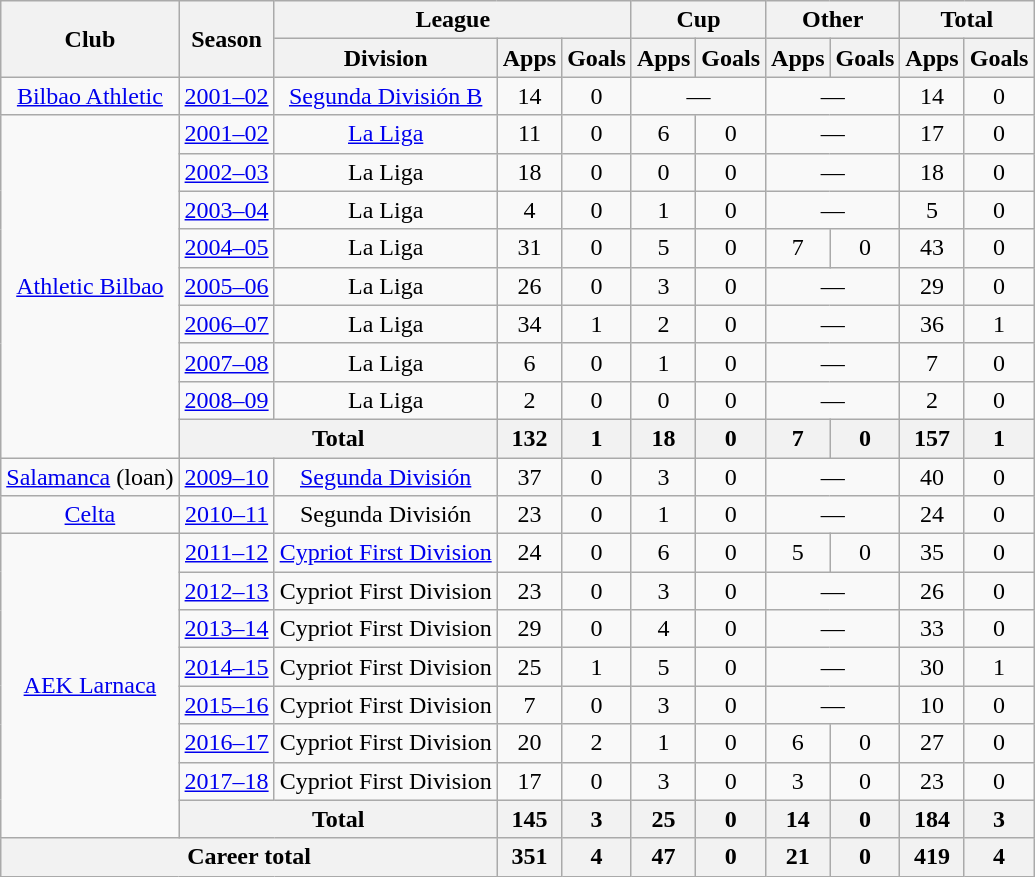<table class="wikitable" style="text-align:center">
<tr>
<th rowspan="2">Club</th>
<th rowspan="2">Season</th>
<th colspan="3">League</th>
<th colspan="2">Cup</th>
<th colspan="2">Other</th>
<th colspan="2">Total</th>
</tr>
<tr>
<th>Division</th>
<th>Apps</th>
<th>Goals</th>
<th>Apps</th>
<th>Goals</th>
<th>Apps</th>
<th>Goals</th>
<th>Apps</th>
<th>Goals</th>
</tr>
<tr>
<td><a href='#'>Bilbao Athletic</a></td>
<td><a href='#'>2001–02</a></td>
<td><a href='#'>Segunda División B</a></td>
<td>14</td>
<td>0</td>
<td colspan="2">—</td>
<td colspan="2">—</td>
<td>14</td>
<td>0</td>
</tr>
<tr>
<td rowspan="9"><a href='#'>Athletic Bilbao</a></td>
<td><a href='#'>2001–02</a></td>
<td><a href='#'>La Liga</a></td>
<td>11</td>
<td>0</td>
<td>6</td>
<td>0</td>
<td colspan="2">—</td>
<td>17</td>
<td>0</td>
</tr>
<tr>
<td><a href='#'>2002–03</a></td>
<td>La Liga</td>
<td>18</td>
<td>0</td>
<td>0</td>
<td>0</td>
<td colspan="2">—</td>
<td>18</td>
<td>0</td>
</tr>
<tr>
<td><a href='#'>2003–04</a></td>
<td>La Liga</td>
<td>4</td>
<td>0</td>
<td>1</td>
<td>0</td>
<td colspan="2">—</td>
<td>5</td>
<td>0</td>
</tr>
<tr>
<td><a href='#'>2004–05</a></td>
<td>La Liga</td>
<td>31</td>
<td>0</td>
<td>5</td>
<td>0</td>
<td>7</td>
<td>0</td>
<td>43</td>
<td>0</td>
</tr>
<tr>
<td><a href='#'>2005–06</a></td>
<td>La Liga</td>
<td>26</td>
<td>0</td>
<td>3</td>
<td>0</td>
<td colspan="2">—</td>
<td>29</td>
<td>0</td>
</tr>
<tr>
<td><a href='#'>2006–07</a></td>
<td>La Liga</td>
<td>34</td>
<td>1</td>
<td>2</td>
<td>0</td>
<td colspan="2">—</td>
<td>36</td>
<td>1</td>
</tr>
<tr>
<td><a href='#'>2007–08</a></td>
<td>La Liga</td>
<td>6</td>
<td>0</td>
<td>1</td>
<td>0</td>
<td colspan="2">—</td>
<td>7</td>
<td>0</td>
</tr>
<tr>
<td><a href='#'>2008–09</a></td>
<td>La Liga</td>
<td>2</td>
<td>0</td>
<td>0</td>
<td>0</td>
<td colspan="2">—</td>
<td>2</td>
<td>0</td>
</tr>
<tr>
<th colspan="2">Total</th>
<th>132</th>
<th>1</th>
<th>18</th>
<th>0</th>
<th>7</th>
<th>0</th>
<th>157</th>
<th>1</th>
</tr>
<tr>
<td><a href='#'>Salamanca</a> (loan)</td>
<td><a href='#'>2009–10</a></td>
<td><a href='#'>Segunda División</a></td>
<td>37</td>
<td>0</td>
<td>3</td>
<td>0</td>
<td colspan="2">—</td>
<td>40</td>
<td>0</td>
</tr>
<tr>
<td><a href='#'>Celta</a></td>
<td><a href='#'>2010–11</a></td>
<td>Segunda División</td>
<td>23</td>
<td>0</td>
<td>1</td>
<td>0</td>
<td colspan="2">—</td>
<td>24</td>
<td>0</td>
</tr>
<tr>
<td rowspan="8"><a href='#'>AEK Larnaca</a></td>
<td><a href='#'>2011–12</a></td>
<td><a href='#'>Cypriot First Division</a></td>
<td>24</td>
<td>0</td>
<td>6</td>
<td>0</td>
<td>5</td>
<td>0</td>
<td>35</td>
<td>0</td>
</tr>
<tr>
<td><a href='#'>2012–13</a></td>
<td>Cypriot First Division</td>
<td>23</td>
<td>0</td>
<td>3</td>
<td>0</td>
<td colspan="2">—</td>
<td>26</td>
<td>0</td>
</tr>
<tr>
<td><a href='#'>2013–14</a></td>
<td>Cypriot First Division</td>
<td>29</td>
<td>0</td>
<td>4</td>
<td>0</td>
<td colspan="2">—</td>
<td>33</td>
<td>0</td>
</tr>
<tr>
<td><a href='#'>2014–15</a></td>
<td>Cypriot First Division</td>
<td>25</td>
<td>1</td>
<td>5</td>
<td>0</td>
<td colspan="2">—</td>
<td>30</td>
<td>1</td>
</tr>
<tr>
<td><a href='#'>2015–16</a></td>
<td>Cypriot First Division</td>
<td>7</td>
<td>0</td>
<td>3</td>
<td>0</td>
<td colspan="2">—</td>
<td>10</td>
<td>0</td>
</tr>
<tr>
<td><a href='#'>2016–17</a></td>
<td>Cypriot First Division</td>
<td>20</td>
<td>2</td>
<td>1</td>
<td>0</td>
<td>6</td>
<td>0</td>
<td>27</td>
<td>0</td>
</tr>
<tr>
<td><a href='#'>2017–18</a></td>
<td>Cypriot First Division</td>
<td>17</td>
<td>0</td>
<td>3</td>
<td>0</td>
<td>3</td>
<td>0</td>
<td>23</td>
<td>0</td>
</tr>
<tr>
<th colspan="2">Total</th>
<th>145</th>
<th>3</th>
<th>25</th>
<th>0</th>
<th>14</th>
<th>0</th>
<th>184</th>
<th>3</th>
</tr>
<tr>
<th colspan="3">Career total</th>
<th>351</th>
<th>4</th>
<th>47</th>
<th>0</th>
<th>21</th>
<th>0</th>
<th>419</th>
<th>4</th>
</tr>
</table>
